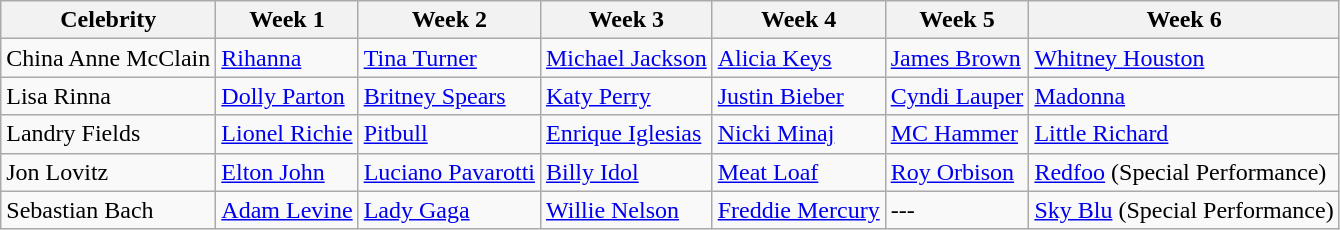<table class="wikitable">
<tr>
<th>Celebrity</th>
<th>Week 1</th>
<th>Week 2</th>
<th>Week 3</th>
<th>Week 4</th>
<th>Week 5</th>
<th>Week 6</th>
</tr>
<tr>
<td>China Anne McClain</td>
<td><a href='#'>Rihanna</a></td>
<td><a href='#'>Tina Turner</a></td>
<td><a href='#'>Michael Jackson</a></td>
<td><a href='#'>Alicia Keys</a></td>
<td><a href='#'>James Brown</a></td>
<td><a href='#'>Whitney Houston</a></td>
</tr>
<tr>
<td>Lisa Rinna</td>
<td><a href='#'>Dolly Parton</a></td>
<td><a href='#'>Britney Spears</a></td>
<td><a href='#'>Katy Perry</a></td>
<td><a href='#'>Justin Bieber</a></td>
<td><a href='#'>Cyndi Lauper</a></td>
<td><a href='#'>Madonna</a></td>
</tr>
<tr>
<td>Landry Fields</td>
<td><a href='#'>Lionel Richie</a></td>
<td><a href='#'>Pitbull</a></td>
<td><a href='#'>Enrique Iglesias</a></td>
<td><a href='#'>Nicki Minaj</a></td>
<td><a href='#'>MC Hammer</a></td>
<td><a href='#'>Little Richard</a></td>
</tr>
<tr>
<td>Jon Lovitz</td>
<td><a href='#'>Elton John</a></td>
<td><a href='#'>Luciano Pavarotti</a></td>
<td><a href='#'>Billy Idol</a></td>
<td><a href='#'>Meat Loaf</a></td>
<td><a href='#'>Roy Orbison</a></td>
<td><a href='#'>Redfoo</a> (Special Performance)</td>
</tr>
<tr>
<td>Sebastian Bach</td>
<td><a href='#'>Adam Levine</a></td>
<td><a href='#'>Lady Gaga</a></td>
<td><a href='#'>Willie Nelson</a></td>
<td><a href='#'>Freddie Mercury</a></td>
<td>---</td>
<td><a href='#'>Sky Blu</a> (Special Performance)</td>
</tr>
</table>
